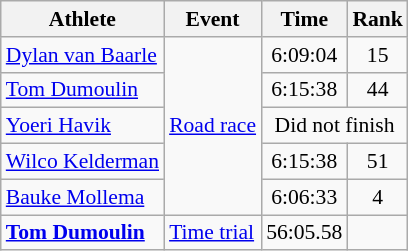<table class="wikitable" style="font-size:90%">
<tr>
<th>Athlete</th>
<th>Event</th>
<th>Time</th>
<th>Rank</th>
</tr>
<tr align=center>
<td align=left><a href='#'>Dylan van Baarle</a></td>
<td align=left rowspan=5><a href='#'>Road race</a></td>
<td>6:09:04</td>
<td>15</td>
</tr>
<tr align=center>
<td align=left><a href='#'>Tom Dumoulin</a></td>
<td>6:15:38</td>
<td>44</td>
</tr>
<tr align=center>
<td align=left><a href='#'>Yoeri Havik</a></td>
<td colspan=2>Did not finish</td>
</tr>
<tr align=center>
<td align=left><a href='#'>Wilco Kelderman</a></td>
<td>6:15:38</td>
<td>51</td>
</tr>
<tr align=center>
<td align=left><a href='#'>Bauke Mollema</a></td>
<td>6:06:33</td>
<td>4</td>
</tr>
<tr align=center>
<td align=left><strong><a href='#'>Tom Dumoulin</a></strong></td>
<td align=left><a href='#'>Time trial</a></td>
<td>56:05.58</td>
<td></td>
</tr>
</table>
